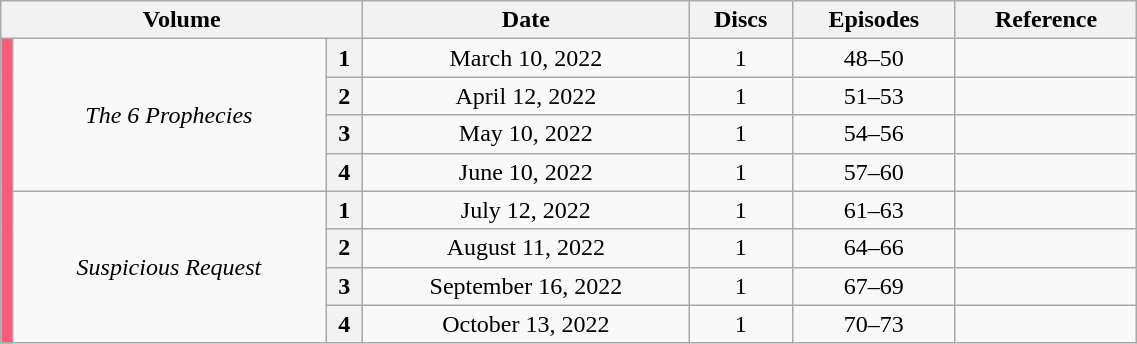<table class="wikitable" style="text-align: center; width: 60%;">
<tr>
<th colspan="3" scope="col" 175px;>Volume</th>
<th scope="col" 125px;>Date</th>
<th scope="col">Discs</th>
<th scope="col">Episodes</th>
<th scope="col">Reference</th>
</tr>
<tr>
<td rowspan="8" width="1%" style="background: #FF5A7E;"></td>
<td rowspan="4"><em>The 6 Prophecies</em></td>
<th scope="row">1</th>
<td>March 10, 2022</td>
<td>1</td>
<td>48–50</td>
<td></td>
</tr>
<tr>
<th scope="row">2</th>
<td>April 12, 2022</td>
<td>1</td>
<td>51–53</td>
<td></td>
</tr>
<tr>
<th scope="row">3</th>
<td>May 10, 2022</td>
<td>1</td>
<td>54–56</td>
<td></td>
</tr>
<tr>
<th scope="row">4</th>
<td>June 10, 2022</td>
<td>1</td>
<td>57–60</td>
<td></td>
</tr>
<tr>
<td rowspan="4"><em>Suspicious Request</em></td>
<th scope="row">1</th>
<td>July 12, 2022</td>
<td>1</td>
<td>61–63</td>
<td></td>
</tr>
<tr>
<th scope="row">2</th>
<td>August 11, 2022</td>
<td>1</td>
<td>64–66</td>
<td></td>
</tr>
<tr>
<th scope="row">3</th>
<td>September 16, 2022</td>
<td>1</td>
<td>67–69</td>
<td></td>
</tr>
<tr>
<th scope="row">4</th>
<td>October 13, 2022</td>
<td>1</td>
<td>70–73</td>
<td></td>
</tr>
</table>
